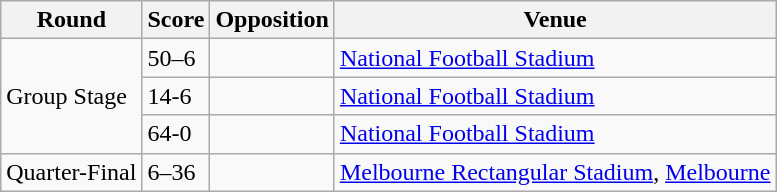<table class="wikitable">
<tr>
<th>Round</th>
<th>Score</th>
<th>Opposition</th>
<th>Venue</th>
</tr>
<tr>
<td rowspan="3">Group Stage</td>
<td>50–6</td>
<td></td>
<td><a href='#'>National Football Stadium</a></td>
</tr>
<tr>
<td>14-6</td>
<td></td>
<td><a href='#'>National Football Stadium</a></td>
</tr>
<tr>
<td>64-0</td>
<td></td>
<td><a href='#'>National Football Stadium</a></td>
</tr>
<tr>
<td>Quarter-Final</td>
<td>6–36</td>
<td></td>
<td><a href='#'>Melbourne Rectangular Stadium</a>, <a href='#'>Melbourne</a></td>
</tr>
</table>
